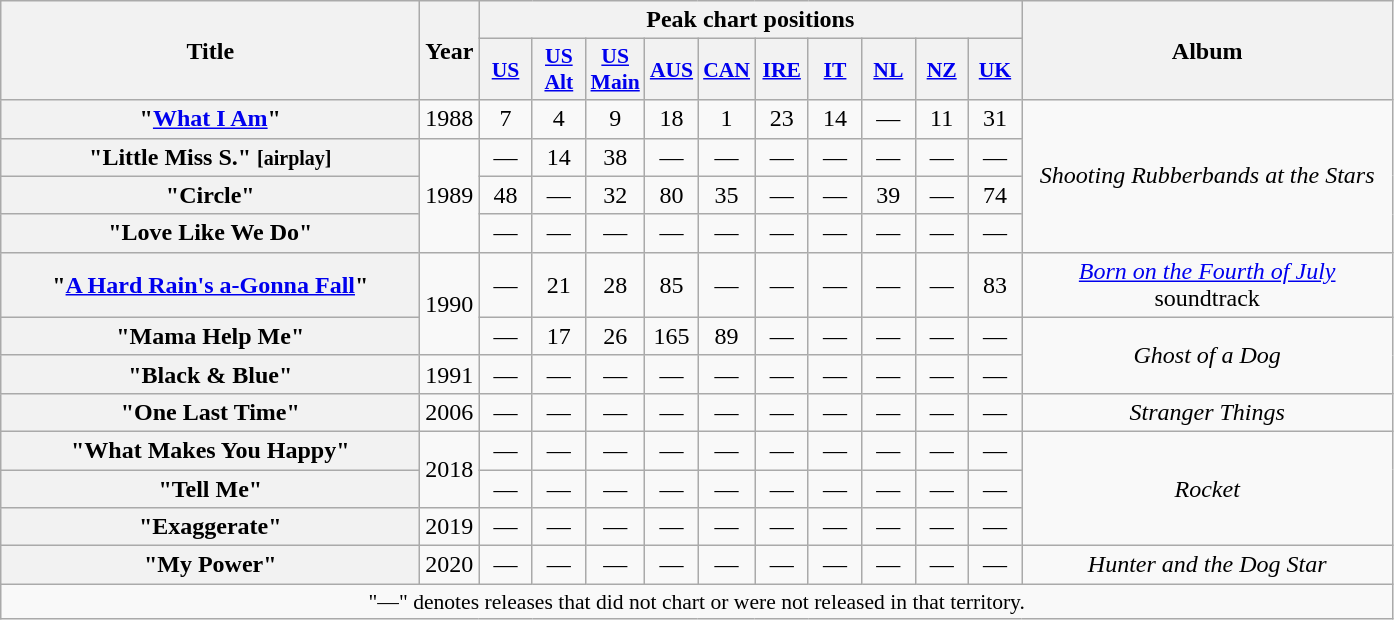<table class="wikitable plainrowheaders" style="text-align:center;">
<tr>
<th rowspan="2" scope="col" style="width:17em;">Title</th>
<th rowspan="2" scope="col" style="width:2em;">Year</th>
<th colspan="10">Peak chart positions</th>
<th rowspan="2" style="width:15em;">Album</th>
</tr>
<tr>
<th scope="col" style="width:2em;font-size:90%;"><a href='#'>US</a><br></th>
<th scope="col" style="width:2em;font-size:90%;"><a href='#'>US Alt</a><br></th>
<th scope="col" style="width:2em;font-size:90%;"><a href='#'>US Main</a><br></th>
<th scope="col" style="width:2em;font-size:90%;"><a href='#'>AUS</a><br></th>
<th scope="col" style="width:2em;font-size:90%;"><a href='#'>CAN</a><br></th>
<th scope="col" style="width:2em;font-size:90%;"><a href='#'>IRE</a><br></th>
<th scope="col" style="width:2em;font-size:90%;"><a href='#'>IT</a><br></th>
<th scope="col" style="width:2em;font-size:90%;"><a href='#'>NL</a><br></th>
<th scope="col" style="width:2em;font-size:90%;"><a href='#'>NZ</a><br></th>
<th scope="col" style="width:2em;font-size:90%;"><a href='#'>UK</a><br></th>
</tr>
<tr>
<th scope="row">"<a href='#'>What I Am</a>"</th>
<td>1988</td>
<td>7</td>
<td>4</td>
<td>9</td>
<td>18</td>
<td>1</td>
<td>23</td>
<td>14</td>
<td>—</td>
<td>11</td>
<td>31</td>
<td rowspan="4"><em>Shooting Rubberbands at the Stars</em></td>
</tr>
<tr>
<th scope="row">"Little Miss S." <small>[airplay]</small></th>
<td rowspan="3">1989</td>
<td>—</td>
<td>14</td>
<td>38</td>
<td>—</td>
<td>—</td>
<td>—</td>
<td>—</td>
<td>—</td>
<td>—</td>
<td>—</td>
</tr>
<tr>
<th scope="row">"Circle"</th>
<td>48</td>
<td>—</td>
<td>32</td>
<td>80</td>
<td>35</td>
<td>—</td>
<td>—</td>
<td>39</td>
<td>—</td>
<td>74</td>
</tr>
<tr>
<th scope="row">"Love Like We Do"</th>
<td>—</td>
<td>—</td>
<td>—</td>
<td>—</td>
<td>—</td>
<td>—</td>
<td>—</td>
<td>—</td>
<td>—</td>
<td>—</td>
</tr>
<tr>
<th scope="row">"<a href='#'>A Hard Rain's a-Gonna Fall</a>"</th>
<td rowspan="2">1990</td>
<td>—</td>
<td>21</td>
<td>28</td>
<td>85</td>
<td>—</td>
<td>—</td>
<td>—</td>
<td>—</td>
<td>—</td>
<td>83</td>
<td><em><a href='#'>Born on the Fourth of July</a></em> soundtrack</td>
</tr>
<tr>
<th scope="row">"Mama Help Me"</th>
<td>—</td>
<td>17</td>
<td>26</td>
<td>165</td>
<td>89</td>
<td>—</td>
<td>—</td>
<td>—</td>
<td>—</td>
<td>—</td>
<td rowspan="2"><em>Ghost of a Dog</em></td>
</tr>
<tr>
<th scope="row">"Black & Blue"</th>
<td>1991</td>
<td>—</td>
<td>—</td>
<td>—</td>
<td>—</td>
<td>—</td>
<td>—</td>
<td>—</td>
<td>—</td>
<td>—</td>
<td>—</td>
</tr>
<tr>
<th scope="row">"One Last Time"</th>
<td>2006</td>
<td>—</td>
<td>—</td>
<td>—</td>
<td>—</td>
<td>—</td>
<td>—</td>
<td>—</td>
<td>—</td>
<td>—</td>
<td>—</td>
<td><em>Stranger Things</em></td>
</tr>
<tr>
<th scope="row">"What Makes You Happy"</th>
<td rowspan="2">2018</td>
<td>—</td>
<td>—</td>
<td>—</td>
<td>—</td>
<td>—</td>
<td>—</td>
<td>—</td>
<td>—</td>
<td>—</td>
<td>—</td>
<td rowspan="3"><em>Rocket</em></td>
</tr>
<tr>
<th scope="row">"Tell Me"</th>
<td>—</td>
<td>—</td>
<td>—</td>
<td>—</td>
<td>—</td>
<td>—</td>
<td>—</td>
<td>—</td>
<td>—</td>
<td>—</td>
</tr>
<tr>
<th scope="row">"Exaggerate"</th>
<td>2019</td>
<td>—</td>
<td>—</td>
<td>—</td>
<td>—</td>
<td>—</td>
<td>—</td>
<td>—</td>
<td>—</td>
<td>—</td>
<td>—</td>
</tr>
<tr>
<th scope="row">"My Power"</th>
<td>2020</td>
<td>—</td>
<td>—</td>
<td>—</td>
<td>—</td>
<td>—</td>
<td>—</td>
<td>—</td>
<td>—</td>
<td>—</td>
<td>—</td>
<td><em>Hunter and the Dog Star</em></td>
</tr>
<tr>
<td colspan="13" style="font-size:90%">"—" denotes releases that did not chart or were not released in that territory.</td>
</tr>
</table>
